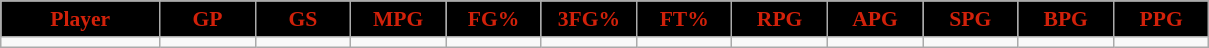<table class="wikitable sortable" style="font-size: 90%">
<tr>
<th style="background:#000000;color:#d1210a;" width="10%">Player</th>
<th style="background:#000000;color:#d1210a;" width="6%">GP</th>
<th style="background:#000000;color:#d1210a;" width="6%">GS</th>
<th style="background:#000000;color:#d1210a;" width="6%">MPG</th>
<th style="background:#000000;color:#d1210a;" width="6%">FG%</th>
<th style="background:#000000;color:#d1210a;" width="6%">3FG%</th>
<th style="background:#000000;color:#d1210a;" width="6%">FT%</th>
<th style="background:#000000;color:#d1210a;" width="6%">RPG</th>
<th style="background:#000000;color:#d1210a;" width="6%">APG</th>
<th style="background:#000000;color:#d1210a;" width="6%">SPG</th>
<th style="background:#000000;color:#d1210a;" width="6%">BPG</th>
<th style="background:#000000;color:#d1210a;" width="6%">PPG</th>
</tr>
<tr>
<td></td>
<td></td>
<td></td>
<td></td>
<td></td>
<td></td>
<td></td>
<td></td>
<td></td>
<td></td>
<td></td>
<td></td>
</tr>
</table>
